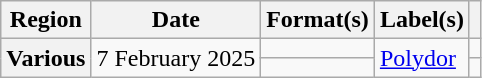<table class="wikitable plainrowheaders">
<tr>
<th scope="col">Region</th>
<th scope="col">Date</th>
<th scope="col">Format(s)</th>
<th scope="col">Label(s)</th>
<th scope="col"></th>
</tr>
<tr>
<th scope="row" rowspan="2">Various</th>
<td rowspan="2">7 February 2025</td>
<td></td>
<td rowspan="2"><a href='#'>Polydor</a></td>
<td style="text-align:center;"></td>
</tr>
<tr>
<td></td>
<td></td>
</tr>
</table>
